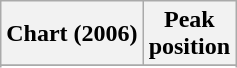<table class="wikitable sortable plainrowheaders" style="text-align:center">
<tr>
<th>Chart (2006)</th>
<th>Peak<br>position</th>
</tr>
<tr>
</tr>
<tr>
</tr>
<tr>
</tr>
<tr>
</tr>
<tr>
</tr>
<tr>
</tr>
<tr>
</tr>
<tr>
</tr>
</table>
